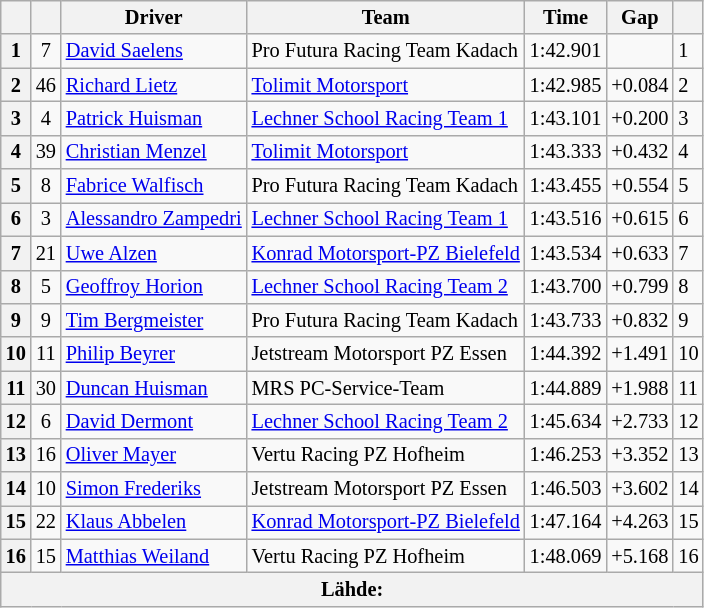<table class="wikitable" style="font-size:85%">
<tr>
<th></th>
<th></th>
<th>Driver</th>
<th>Team</th>
<th>Time</th>
<th>Gap</th>
<th></th>
</tr>
<tr>
<th>1</th>
<td align=center>7</td>
<td> <a href='#'>David Saelens</a></td>
<td>Pro Futura Racing Team Kadach</td>
<td>1:42.901</td>
<td></td>
<td>1</td>
</tr>
<tr>
<th>2</th>
<td align=center>46</td>
<td> <a href='#'>Richard Lietz</a></td>
<td><a href='#'>Tolimit Motorsport</a></td>
<td>1:42.985</td>
<td>+0.084</td>
<td>2</td>
</tr>
<tr>
<th>3</th>
<td align=center>4</td>
<td> <a href='#'>Patrick Huisman</a></td>
<td><a href='#'>Lechner School Racing Team 1</a></td>
<td>1:43.101</td>
<td>+0.200</td>
<td>3</td>
</tr>
<tr>
<th>4</th>
<td align=center>39</td>
<td> <a href='#'>Christian Menzel</a></td>
<td><a href='#'>Tolimit Motorsport</a></td>
<td>1:43.333</td>
<td>+0.432</td>
<td>4</td>
</tr>
<tr>
<th>5</th>
<td align=center>8</td>
<td> <a href='#'>Fabrice Walfisch</a></td>
<td>Pro Futura Racing Team Kadach</td>
<td>1:43.455</td>
<td>+0.554</td>
<td>5</td>
</tr>
<tr>
<th>6</th>
<td align=center>3</td>
<td> <a href='#'>Alessandro Zampedri</a></td>
<td><a href='#'>Lechner School Racing Team 1</a></td>
<td>1:43.516</td>
<td>+0.615</td>
<td>6</td>
</tr>
<tr>
<th>7</th>
<td align=center>21</td>
<td> <a href='#'>Uwe Alzen</a></td>
<td><a href='#'>Konrad Motorsport-PZ Bielefeld</a></td>
<td>1:43.534</td>
<td>+0.633</td>
<td>7</td>
</tr>
<tr>
<th>8</th>
<td align=center>5</td>
<td> <a href='#'>Geoffroy Horion</a></td>
<td><a href='#'>Lechner School Racing Team 2</a></td>
<td>1:43.700</td>
<td>+0.799</td>
<td>8</td>
</tr>
<tr>
<th>9</th>
<td align=center>9</td>
<td> <a href='#'>Tim Bergmeister</a></td>
<td>Pro Futura Racing Team Kadach</td>
<td>1:43.733</td>
<td>+0.832</td>
<td>9</td>
</tr>
<tr>
<th>10</th>
<td align=center>11</td>
<td> <a href='#'>Philip Beyrer</a></td>
<td>Jetstream Motorsport PZ Essen</td>
<td>1:44.392</td>
<td>+1.491</td>
<td>10</td>
</tr>
<tr>
<th>11</th>
<td align=center>30</td>
<td> <a href='#'>Duncan Huisman</a></td>
<td>MRS PC-Service-Team</td>
<td>1:44.889</td>
<td>+1.988</td>
<td>11</td>
</tr>
<tr>
<th>12</th>
<td align=center>6</td>
<td> <a href='#'>David Dermont</a></td>
<td><a href='#'>Lechner School Racing Team 2</a></td>
<td>1:45.634</td>
<td>+2.733</td>
<td>12</td>
</tr>
<tr>
<th>13</th>
<td align=center>16</td>
<td> <a href='#'>Oliver Mayer</a></td>
<td>Vertu Racing PZ Hofheim</td>
<td>1:46.253</td>
<td>+3.352</td>
<td>13</td>
</tr>
<tr>
<th>14</th>
<td align=center>10</td>
<td> <a href='#'>Simon Frederiks</a></td>
<td>Jetstream Motorsport PZ Essen</td>
<td>1:46.503</td>
<td>+3.602</td>
<td>14</td>
</tr>
<tr>
<th>15</th>
<td align=center>22</td>
<td> <a href='#'>Klaus Abbelen</a></td>
<td><a href='#'>Konrad Motorsport-PZ Bielefeld</a></td>
<td>1:47.164</td>
<td>+4.263</td>
<td>15</td>
</tr>
<tr>
<th>16</th>
<td align=center>15</td>
<td> <a href='#'>Matthias Weiland</a></td>
<td>Vertu Racing PZ Hofheim</td>
<td>1:48.069</td>
<td>+5.168</td>
<td>16</td>
</tr>
<tr>
<th colspan="8">Lähde:</th>
</tr>
</table>
